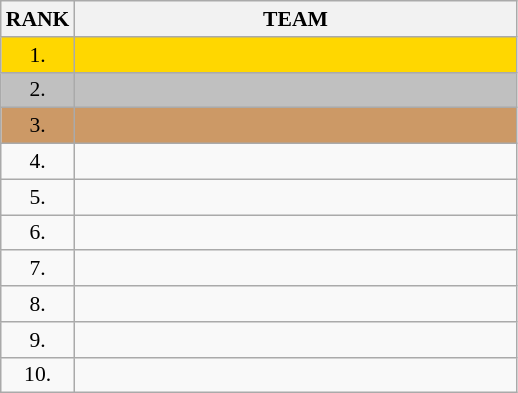<table class="wikitable" style="border-collapse: collapse; font-size: 90%;">
<tr>
<th>RANK</th>
<th align="center" style="width: 20em">TEAM</th>
</tr>
<tr bgcolor=gold>
<td align="center">1.</td>
<td></td>
</tr>
<tr bgcolor=silver>
<td align="center">2.</td>
<td></td>
</tr>
<tr bgcolor=#cc9966>
<td align="center">3.</td>
<td></td>
</tr>
<tr>
<td align="center">4.</td>
<td></td>
</tr>
<tr>
<td align="center">5.</td>
<td></td>
</tr>
<tr>
<td align="center">6.</td>
<td></td>
</tr>
<tr>
<td align="center">7.</td>
<td></td>
</tr>
<tr>
<td align="center">8.</td>
<td></td>
</tr>
<tr>
<td align="center">9.</td>
<td></td>
</tr>
<tr>
<td align="center">10.</td>
<td></td>
</tr>
</table>
